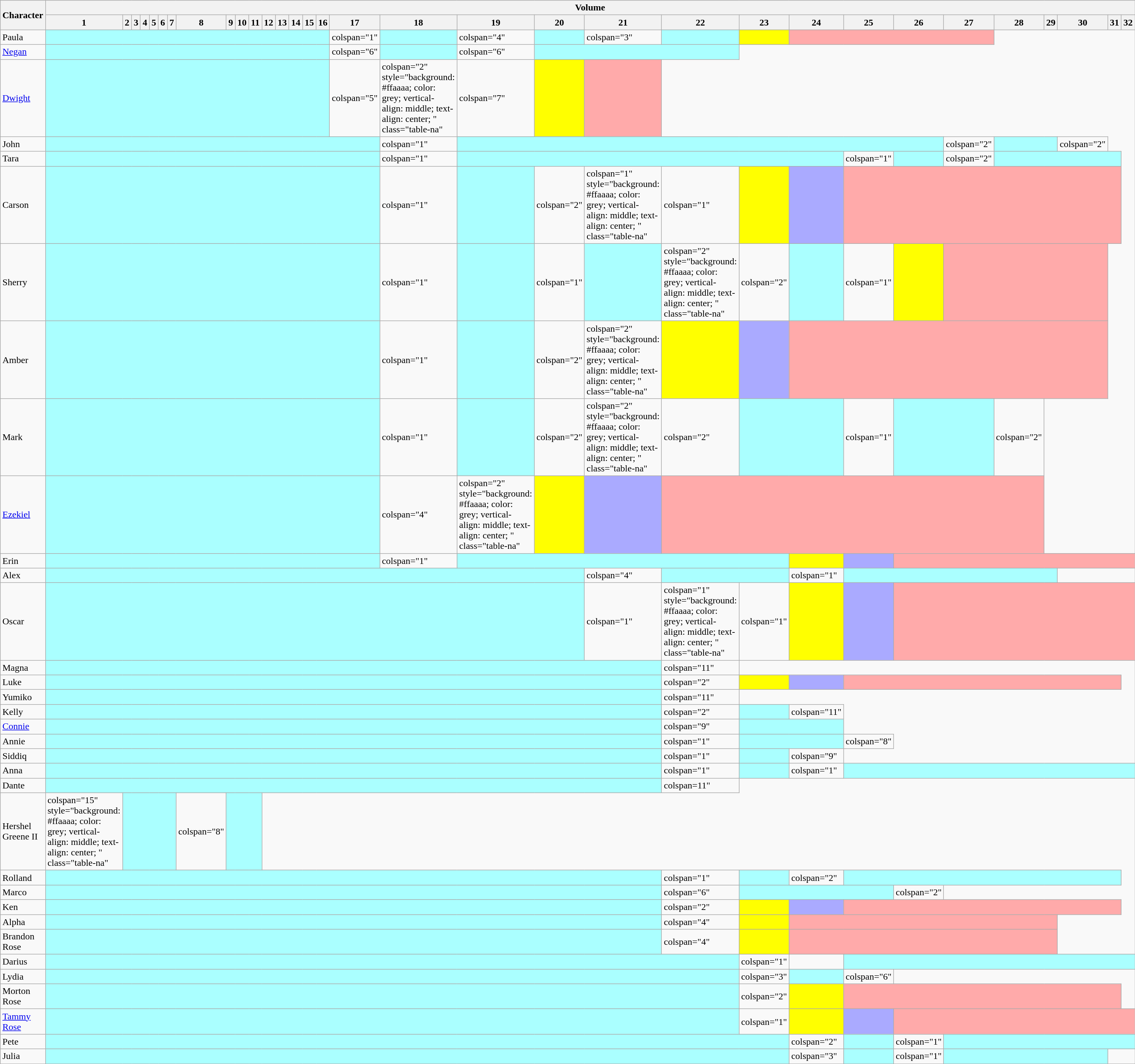<table class="wikitable">
<tr>
<th rowspan="2">Character</th>
<th colspan="32">Volume</th>
</tr>
<tr>
<th style="width:3%;">1</th>
<th style="width:3%;">2</th>
<th style="width:3%;">3</th>
<th style="width:3%;">4</th>
<th style="width:3%;">5</th>
<th style="width:3%;">6</th>
<th style="width:3%;">7</th>
<th style="width:3%;">8</th>
<th style="width:3%;">9</th>
<th style="width:3%;">10</th>
<th style="width:3%;">11</th>
<th style="width:3%;">12</th>
<th style="width:3%;">13</th>
<th style="width:3%;">14</th>
<th style="width:3%;">15</th>
<th style="width:3%;">16</th>
<th style="width:3%;">17</th>
<th style="width:3%;">18</th>
<th style="width:3%;">19</th>
<th style="width:3%;">20</th>
<th style="width:3%;">21</th>
<th style="width:3%;">22</th>
<th style="width:3%;">23</th>
<th style="width:3%;">24</th>
<th style="width:3%;">25</th>
<th style="width:3%;">26</th>
<th style="width:3%;">27</th>
<th style="width:3%;">28</th>
<th style="width:3%;">29</th>
<th style="width:3%;">30</th>
<th style="width:3%;">31</th>
<th style="width:3%;">32</th>
</tr>
<tr>
<td>Paula</td>
<td colspan="16" style="background: #aaffff; color: grey; vertical-align: middle; text-align: center; " class="table-na"></td>
<td>colspan="1" </td>
<td style="background: #aaffff" colspan="1" align="center"></td>
<td>colspan="4" </td>
<td style="background: #aaffff" colspan="1" align="centre"></td>
<td>colspan="3" </td>
<td style="background: #aaffff" colspan="1" align="centre"></td>
<td style="background:yellow; vertical-align:middle; text-align: center;"></td>
<td colspan="4" style="background: #ffaaaa; color: grey; vertical-align: middle; text-align: center; " class="table-na"></td>
</tr>
<tr>
<td><a href='#'>Negan</a></td>
<td colspan="16" style="background: #aaffff; color: grey; vertical-align: middle; text-align: center; " class="table-na"></td>
<td>colspan="6" </td>
<td style="background: #aaffff" colspan="1" align="center"></td>
<td>colspan="6" </td>
<td style="background: #aaffff" colspan="3" align="center"></td>
</tr>
<tr>
<td><a href='#'>Dwight</a></td>
<td colspan="16" style="background: #aaffff; color: grey; vertical-align: middle; text-align: center; " class="table-na"></td>
<td>colspan="5" </td>
<td>colspan="2" style="background: #ffaaaa; color: grey; vertical-align: middle; text-align: center; " class="table-na" </td>
<td>colspan="7" </td>
<td bgcolor="yellow"></td>
<td colspan="1" style="background: #ffaaaa; color: grey; vertical-align: middle; text-align: center; " class="table-na"></td>
</tr>
<tr>
<td>John</td>
<td colspan="17" style="background: #aaffff; color: grey; vertical-align: middle; text-align: center; " class="table-na"></td>
<td>colspan="1" </td>
<td colspan="8" style="background: #aaffff; color: grey; vertical-align: middle; text-align: center; " class="table-na"></td>
<td>colspan="2" </td>
<td style="background: #aaffff" colspan="2" align="centre"></td>
<td>colspan="2" </td>
</tr>
<tr>
<td>Tara</td>
<td colspan="17" style="background: #aaffff; color: grey; vertical-align: middle; text-align: center; " class="table-na"></td>
<td>colspan="1" </td>
<td colspan="6" style="background: #aaffff; color: grey; vertical-align: middle; text-align: center; " class="table-na"></td>
<td>colspan="1" </td>
<td colspan="1" style="background: #aaffff; color: grey; vertical-align: middle; text-align: center; " class="table-na"></td>
<td>colspan="2" </td>
<td style="background: #aaffff" colspan="4" align="centre"></td>
</tr>
<tr>
<td>Carson</td>
<td colspan="17" style="background: #aaffff; color: grey; vertical-align: middle; text-align: center; " class="table-na"></td>
<td>colspan="1" </td>
<td style="background: #aaffff" colspan="1" align="centre"></td>
<td>colspan="2" </td>
<td>colspan="1" style="background: #ffaaaa; color: grey; vertical-align: middle; text-align: center; " class="table-na" </td>
<td>colspan="1" </td>
<td style="background:yellow; vertical-align:middle; text-align: center;"></td>
<td style="background: #aaaaff" colspan="1" align="center"></td>
<td colspan="7" style="background: #ffaaaa; color: grey; vertical-align: middle; text-align: center; " class="table-na"></td>
</tr>
<tr>
<td>Sherry</td>
<td colspan="17" style="background: #aaffff; color: grey; vertical-align: middle; text-align: center; " class="table-na"></td>
<td>colspan="1" </td>
<td style="background: #aaffff" colspan="1" align="centre"></td>
<td>colspan="1" </td>
<td style="background: #aaffff" colspan="1" align="centre"></td>
<td>colspan="2" style="background: #ffaaaa; color: grey; vertical-align: middle; text-align: center; " class="table-na" </td>
<td>colspan="2" </td>
<td style="background: #aaffff" colspan="1" align="centre"></td>
<td>colspan="1" </td>
<td style="background:yellow; vertical-align:middle; text-align: center;"></td>
<td colspan="4" style="background: #ffaaaa; color: grey; vertical-align: middle; text-align: center; " class="table-na"></td>
</tr>
<tr>
<td>Amber</td>
<td colspan="17" style="background: #aaffff; color: grey; vertical-align: middle; text-align: center; " class="table-na"></td>
<td>colspan="1" </td>
<td style="background: #aaffff" colspan="1" align="centre"></td>
<td>colspan="2" </td>
<td>colspan="2" style="background: #ffaaaa; color: grey; vertical-align: middle; text-align: center; " class="table-na" </td>
<td style="background:yellow; vertical-align:middle; text-align: center;"></td>
<td style="background: #aaaaff" colspan="1" align="center"></td>
<td colspan="7" style="background: #ffaaaa; color: grey; vertical-align: middle; text-align: center; " class="table-na"></td>
</tr>
<tr>
<td>Mark</td>
<td colspan="17" style="background: #aaffff; color: grey; vertical-align: middle; text-align: center; " class="table-na"></td>
<td>colspan="1" </td>
<td style="background: #aaffff" colspan="1" align="centre"></td>
<td>colspan="2" </td>
<td>colspan="2" style="background: #ffaaaa; color: grey; vertical-align: middle; text-align: center; " class="table-na" </td>
<td>colspan="2" </td>
<td style="background: #aaffff" colspan="2" align="centre"></td>
<td>colspan="1" </td>
<td style="background: #aaffff" colspan="2" align="centre"></td>
<td>colspan="2" </td>
</tr>
<tr>
<td><a href='#'>Ezekiel</a></td>
<td colspan="17" style="background: #aaffff; color: grey; vertical-align: middle; text-align: center; " class="table-na"></td>
<td>colspan="4" </td>
<td>colspan="2" style="background: #ffaaaa; color: grey; vertical-align: middle; text-align: center; " class="table-na" </td>
<td style="background:yellow; vertical-align:middle; text-align: center;"></td>
<td style="background: #aaaaff" colspan="1" align="center"></td>
<td colspan="7" style="background: #ffaaaa; color: grey; vertical-align: middle; text-align: center; " class="table-na"></td>
</tr>
<tr>
<td>Erin</td>
<td colspan="17" style="background: #aaffff; color: grey; vertical-align: middle; text-align: center; " class="table-na"></td>
<td>colspan="1" </td>
<td colspan="5" style="background: #aaffff; color: grey; vertical-align: middle; text-align: center; " class="table-na"></td>
<td style="background:yellow; vertical-align:middle; text-align: center;"></td>
<td style="background: #aaaaff" colspan="1" align="center"></td>
<td colspan="7" style="background: #ffaaaa; color: grey; vertical-align: middle; text-align: center; " class="table-na"></td>
</tr>
<tr>
<td>Alex</td>
<td colspan="20" style="background: #aaffff; color: grey; vertical-align: middle; text-align: center; " class="table-na"></td>
<td>colspan="4" </td>
<td style="background: #aaffff" colspan="2" align="centre"></td>
<td>colspan="1" </td>
<td style="background: #aaffff" colspan="5" align="centre"></td>
</tr>
<tr>
<td>Oscar</td>
<td colspan="20" style="background: #aaffff; color: grey; vertical-align: middle; text-align: center; " class="table-na"></td>
<td>colspan="1" </td>
<td>colspan="1" style="background: #ffaaaa; color: grey; vertical-align: middle; text-align: center; " class="table-na" </td>
<td>colspan="1" </td>
<td style="background:yellow; vertical-align:middle; text-align: center;"></td>
<td style="background: #aaaaff" colspan="1" align="center"></td>
<td colspan="7" style="background: #ffaaaa; color: grey; vertical-align: middle; text-align: center; " class="table-na"></td>
</tr>
<tr>
<td>Magna</td>
<td colspan="21" style="background: #aaffff; color: grey; vertical-align: middle; text-align: center; " class="table-na"></td>
<td>colspan="11" </td>
</tr>
<tr>
<td>Luke</td>
<td colspan="21" style="background: #aaffff; color: grey; vertical-align: middle; text-align: center; " class="table-na"></td>
<td>colspan="2" </td>
<td style="background:yellow; vertical-align:middle; text-align: center;"></td>
<td style="background: #aaaaff" colspan="1" align="center"></td>
<td colspan="7" style="background: #ffaaaa; color: grey; vertical-align: middle; text-align: center; " class="table-na"></td>
</tr>
<tr>
<td>Yumiko</td>
<td colspan="21" style="background: #aaffff; color: grey; vertical-align: middle; text-align: center; " class="table-na"></td>
<td>colspan="11" </td>
</tr>
<tr>
<td>Kelly</td>
<td colspan="21" style="background: #aaffff; color: grey; vertical-align: middle; text-align: center; " class="table-na"></td>
<td>colspan="2" </td>
<td style="background: #aaffff" colspan="1" align="center"></td>
<td>colspan="11" </td>
</tr>
<tr>
<td><a href='#'>Connie</a></td>
<td colspan="21" style="background: #aaffff; color: grey; vertical-align: middle; text-align: center; " class="table-na"></td>
<td>colspan="9" </td>
<td style="background: #aaffff" colspan="2" align="center"></td>
</tr>
<tr>
<td>Annie</td>
<td colspan="21" style="background: #aaffff; color: grey; vertical-align: middle; text-align: center; " class="table-na"></td>
<td>colspan="1" </td>
<td style="background: #aaffff" colspan="2" align="centre"></td>
<td>colspan="8" </td>
</tr>
<tr>
<td>Siddiq</td>
<td colspan="21" style="background: #aaffff; color: grey; vertical-align: middle; text-align: center; " class="table-na"></td>
<td>colspan="1" </td>
<td style="background: #aaffff" colspan="1" align="center"></td>
<td>colspan="9" </td>
</tr>
<tr>
<td>Anna</td>
<td colspan="21" style="background: #aaffff; color: grey; vertical-align: middle; text-align: center; " class="table-na"></td>
<td>colspan="1" </td>
<td style="background: #aaffff" colspan="1" align="center"></td>
<td>colspan="1" </td>
<td style="background: #aaffff" colspan="8" align="centre"></td>
</tr>
<tr>
<td>Dante</td>
<td colspan="21" style="background: #aaffff; color: grey; vertical-align: middle; text-align: center; " class="table-na"></td>
<td>colspan=11" </td>
</tr>
<tr>
<td>Hershel Greene II</td>
<td>colspan="15" style="background: #ffaaaa; color: grey; vertical-align: middle; text-align: center; " class="table-na" </td>
<td colspan="6" style="background: #aaffff; color: grey; vertical-align: middle; text-align: center; " class="table-na"></td>
<td>colspan="8" </td>
<td style="background: #aaffff" colspan="3" align="center"></td>
</tr>
<tr>
<td>Rolland</td>
<td colspan="21" style="background: #aaffff; color: grey; vertical-align: middle; text-align: center; " class="table-na"></td>
<td>colspan="1" </td>
<td colspan="1" style="background: #aaffff; color: grey; vertical-align: middle; text-align: center; " class="table-na"></td>
<td>colspan="2" </td>
<td colspan="7" style="background: #aaffff; color: grey; vertical-align: middle; text-align: center; " class="table-na"></td>
</tr>
<tr>
<td>Marco</td>
<td colspan="21" style="background: #aaffff; color: grey; vertical-align: middle; text-align: center; " class="table-na"></td>
<td>colspan="6" </td>
<td style="background: #aaffff" colspan="3" align="centre"></td>
<td>colspan="2" </td>
</tr>
<tr>
<td>Ken</td>
<td colspan="21" style="background: #aaffff; color: grey; vertical-align: middle; text-align: center; " class="table-na"></td>
<td>colspan="2" </td>
<td style="background:yellow; vertical-align:middle; text-align: center;"></td>
<td style="background: #aaaaff" colspan="1" align="center"></td>
<td colspan="7" style="background: #ffaaaa; color: grey; vertical-align: middle; text-align: center; " class="table-na"></td>
</tr>
<tr>
<td>Alpha</td>
<td colspan="21" style="background: #aaffff; color: grey; vertical-align: middle; text-align: center; " class="table-na"></td>
<td>colspan="4" </td>
<td style="background:yellow; vertical-align:middle; text-align: center;"></td>
<td colspan="6" style="background: #ffaaaa; color: grey; vertical-align: middle; text-align: center; " class="table-na"></td>
</tr>
<tr>
<td>Brandon Rose</td>
<td colspan="21" style="background: #aaffff; color: grey; vertical-align: middle; text-align: center; " class="table-na"></td>
<td>colspan="4" </td>
<td style="background:yellow; vertical-align:middle; text-align: center;"></td>
<td colspan="6" style="background: #ffaaaa; color: grey; vertical-align: middle; text-align: center; " class="table-na"></td>
</tr>
<tr>
<td>Darius</td>
<td colspan="22" style="background: #aaffff; color: grey; vertical-align: middle; text-align: center; " class="table-na"></td>
<td>colspan="1" </td>
<td></td>
<td colspan="8" style="background: #aaffff; color: grey; vertical-align: middle; text-align: center; " class="table-na"></td>
</tr>
<tr>
<td>Lydia</td>
<td colspan="22" style="background: #aaffff; color: grey; vertical-align: middle; text-align: center; " class="table-na"></td>
<td>colspan="3" </td>
<td colspan="1" style="background: #aaffff; color: grey; vertical-align: middle; text-align: center; " class="table-na"></td>
<td>colspan="6" </td>
</tr>
<tr>
<td>Morton Rose</td>
<td colspan="22" style="background: #aaffff; color: grey; vertical-align: middle; text-align: center; " class="table-na"></td>
<td>colspan="2" </td>
<td style="background:yellow; vertical-align:middle; text-align: center;"></td>
<td colspan="7" style="background: #ffaaaa; color: grey; vertical-align: middle; text-align: center; " class="table-na"></td>
</tr>
<tr>
<td><a href='#'>Tammy Rose</a></td>
<td colspan="22" style="background: #aaffff; color: grey; vertical-align: middle; text-align: center; " class="table-na"></td>
<td>colspan="1" </td>
<td style="background:yellow; vertical-align:middle; text-align: center;"></td>
<td style="background: #aaaaff" colspan="1" align="centre"></td>
<td colspan="7" style="background: #ffaaaa; color: grey; vertical-align: middle; text-align: center; " class="table-na"></td>
</tr>
<tr>
<td>Pete</td>
<td colspan="23" style="background: #aaffff; color: grey; vertical-align: middle; text-align: center; " class="table-na"></td>
<td>colspan="2" </td>
<td colspan="1" style="background: #aaffff; color: grey; vertical-align: middle; text-align: center; " class="table-na"></td>
<td>colspan="1" </td>
<td style="background: #aaffff" colspan="6" align="centre"></td>
</tr>
<tr>
<td>Julia</td>
<td colspan="23" style="background: #aaffff; color: grey; vertical-align: middle; text-align: center; " class="table-na"></td>
<td>colspan="3" </td>
<td colspan="1" style="background: #aaffff; color: grey; vertical-align: middle; text-align: center; " class="table-na"></td>
<td>colspan="1" </td>
<td style="background: #aaffff" colspan="4" align="centre"></td>
</tr>
</table>
